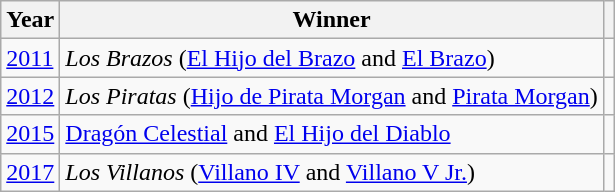<table text-align: left;" class="wikitable sortable">
<tr>
<th>Year</th>
<th>Winner</th>
<th class="unsortable"></th>
</tr>
<tr>
<td><a href='#'>2011</a></td>
<td><em>Los Brazos</em> (<a href='#'>El Hijo del Brazo</a> and <a href='#'>El Brazo</a>)</td>
<td></td>
</tr>
<tr>
<td><a href='#'>2012</a></td>
<td><em>Los Piratas</em> (<a href='#'>Hijo de Pirata Morgan</a> and <a href='#'>Pirata Morgan</a>)</td>
<td></td>
</tr>
<tr>
<td><a href='#'>2015</a></td>
<td><a href='#'>Dragón Celestial</a> and <a href='#'>El Hijo del Diablo</a></td>
<td></td>
</tr>
<tr>
<td><a href='#'>2017</a></td>
<td><em>Los Villanos</em> (<a href='#'>Villano IV</a> and <a href='#'>Villano V Jr.</a>)</td>
<td></td>
</tr>
</table>
